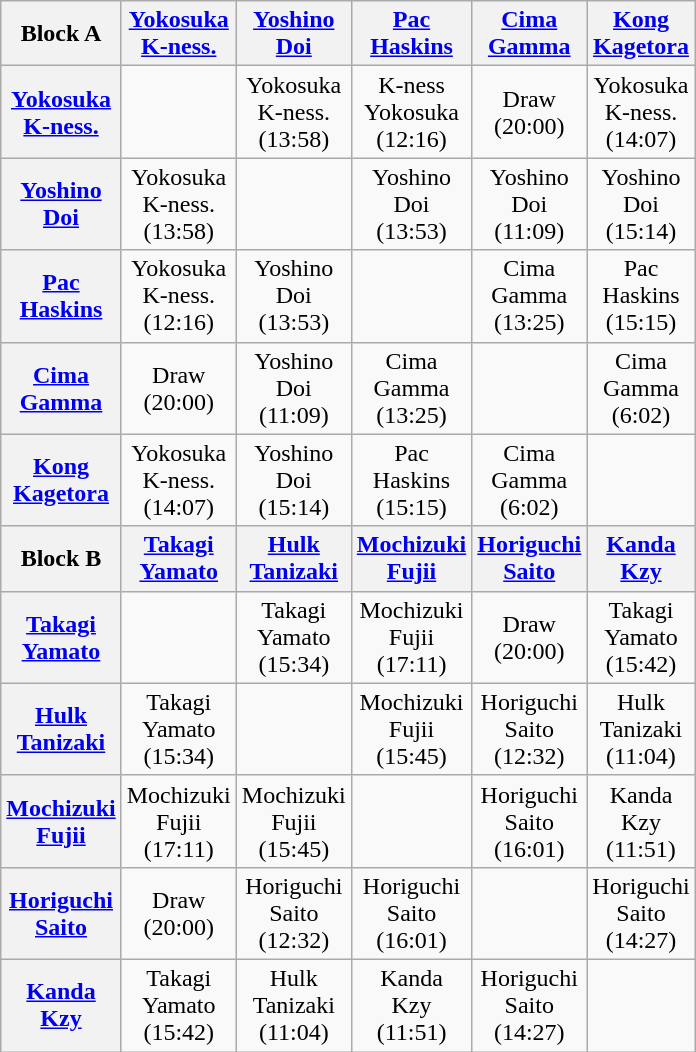<table class="wikitable" style="margin: 1em auto 1em auto;text-align:center">
<tr>
<th>Block A</th>
<th><a href='#'>Yokosuka</a><br><a href='#'>K-ness.</a></th>
<th><a href='#'>Yoshino</a><br><a href='#'>Doi</a></th>
<th><a href='#'>Pac</a><br><a href='#'>Haskins</a></th>
<th><a href='#'>Cima</a><br><a href='#'>Gamma</a></th>
<th><a href='#'>Kong</a><br><a href='#'>Kagetora</a></th>
</tr>
<tr>
<th><a href='#'>Yokosuka</a><br><a href='#'>K-ness.</a></th>
<td></td>
<td>Yokosuka<br>K-ness.<br>(13:58)</td>
<td>K-ness<br>Yokosuka<br>(12:16)</td>
<td>Draw<br>(20:00)</td>
<td>Yokosuka<br>K-ness.<br>(14:07)</td>
</tr>
<tr>
<th><a href='#'>Yoshino</a><br><a href='#'>Doi</a></th>
<td>Yokosuka<br>K-ness.<br>(13:58)</td>
<td></td>
<td>Yoshino<br>Doi<br>(13:53)</td>
<td>Yoshino<br>Doi<br>(11:09)</td>
<td>Yoshino<br>Doi<br>(15:14)</td>
</tr>
<tr>
<th><a href='#'>Pac</a><br><a href='#'>Haskins</a></th>
<td>Yokosuka<br>K-ness.<br>(12:16)</td>
<td>Yoshino<br>Doi<br>(13:53)</td>
<td></td>
<td>Cima<br>Gamma<br>(13:25)</td>
<td>Pac<br>Haskins<br>(15:15)</td>
</tr>
<tr>
<th><a href='#'>Cima</a><br><a href='#'>Gamma</a></th>
<td>Draw<br>(20:00)</td>
<td>Yoshino<br>Doi<br>(11:09)</td>
<td>Cima<br>Gamma<br>(13:25)</td>
<td></td>
<td>Cima<br>Gamma<br>(6:02)</td>
</tr>
<tr>
<th><a href='#'>Kong</a><br><a href='#'>Kagetora</a></th>
<td>Yokosuka<br>K-ness.<br>(14:07)</td>
<td>Yoshino<br>Doi<br>(15:14)</td>
<td>Pac<br>Haskins<br>(15:15)</td>
<td>Cima<br>Gamma<br>(6:02)</td>
<td></td>
</tr>
<tr>
<th>Block B</th>
<th><a href='#'>Takagi</a><br><a href='#'>Yamato</a></th>
<th><a href='#'>Hulk</a><br><a href='#'>Tanizaki</a></th>
<th><a href='#'>Mochizuki</a><br><a href='#'>Fujii</a></th>
<th><a href='#'>Horiguchi</a><br><a href='#'>Saito</a></th>
<th><a href='#'>Kanda</a><br><a href='#'>Kzy</a></th>
</tr>
<tr>
<th><a href='#'>Takagi</a><br><a href='#'>Yamato</a></th>
<td></td>
<td>Takagi<br>Yamato<br>(15:34)</td>
<td>Mochizuki<br>Fujii<br>(17:11)</td>
<td>Draw<br>(20:00)</td>
<td>Takagi<br>Yamato<br>(15:42)</td>
</tr>
<tr>
<th><a href='#'>Hulk</a><br><a href='#'>Tanizaki</a></th>
<td>Takagi<br>Yamato<br>(15:34)</td>
<td></td>
<td>Mochizuki<br>Fujii<br>(15:45)</td>
<td>Horiguchi<br>Saito<br>(12:32)</td>
<td>Hulk<br>Tanizaki<br>(11:04)</td>
</tr>
<tr>
<th><a href='#'>Mochizuki</a><br><a href='#'>Fujii</a></th>
<td>Mochizuki<br>Fujii<br>(17:11)</td>
<td>Mochizuki<br>Fujii<br>(15:45)</td>
<td></td>
<td>Horiguchi<br>Saito<br>(16:01)</td>
<td>Kanda<br>Kzy<br>(11:51)</td>
</tr>
<tr>
<th><a href='#'>Horiguchi</a><br><a href='#'>Saito</a></th>
<td>Draw<br>(20:00)</td>
<td>Horiguchi<br>Saito<br>(12:32)</td>
<td>Horiguchi<br>Saito<br>(16:01)</td>
<td></td>
<td>Horiguchi<br>Saito<br>(14:27)</td>
</tr>
<tr>
<th><a href='#'>Kanda</a><br><a href='#'>Kzy</a></th>
<td>Takagi<br>Yamato<br>(15:42)</td>
<td>Hulk<br>Tanizaki<br>(11:04)</td>
<td>Kanda<br>Kzy<br>(11:51)</td>
<td>Horiguchi<br>Saito<br>(14:27)</td>
<td></td>
</tr>
</table>
